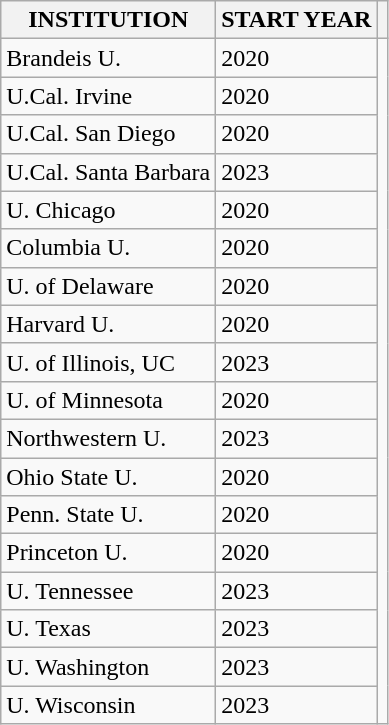<table class="wikitable">
<tr>
<th>INSTITUTION</th>
<th>START YEAR</th>
<th></th>
</tr>
<tr>
<td>Brandeis U.</td>
<td>2020</td>
</tr>
<tr>
<td>U.Cal. Irvine</td>
<td>2020</td>
</tr>
<tr>
<td>U.Cal. San Diego</td>
<td>2020</td>
</tr>
<tr>
<td>U.Cal. Santa Barbara</td>
<td>2023</td>
</tr>
<tr>
<td>U. Chicago</td>
<td>2020</td>
</tr>
<tr>
<td>Columbia U.</td>
<td>2020</td>
</tr>
<tr>
<td>U. of Delaware</td>
<td>2020</td>
</tr>
<tr>
<td>Harvard U.</td>
<td>2020</td>
</tr>
<tr>
<td>U. of Illinois, UC</td>
<td>2023</td>
</tr>
<tr>
<td>U. of Minnesota</td>
<td>2020</td>
</tr>
<tr>
<td>Northwestern U.</td>
<td>2023</td>
</tr>
<tr>
<td>Ohio State U.</td>
<td>2020</td>
</tr>
<tr>
<td>Penn. State U.</td>
<td>2020</td>
</tr>
<tr>
<td>Princeton U.</td>
<td>2020</td>
</tr>
<tr>
<td>U. Tennessee</td>
<td>2023</td>
</tr>
<tr>
<td>U. Texas</td>
<td>2023</td>
</tr>
<tr>
<td>U. Washington</td>
<td>2023</td>
</tr>
<tr>
<td>U. Wisconsin</td>
<td>2023</td>
</tr>
</table>
